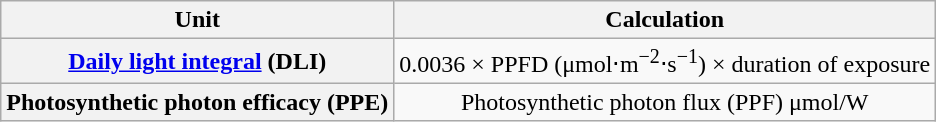<table class="wikitable sortable" style="width: auto; text-align: center;">
<tr>
<th>Unit</th>
<th>Calculation</th>
</tr>
<tr>
<th><a href='#'>Daily light integral</a> (DLI)</th>
<td>0.0036 × PPFD (μmol⋅m<sup>−2</sup>⋅s<sup>−1</sup>) × duration of exposure</td>
</tr>
<tr>
<th>Photosynthetic photon efficacy (PPE)</th>
<td>Photosynthetic photon flux (PPF) μmol/W</td>
</tr>
</table>
